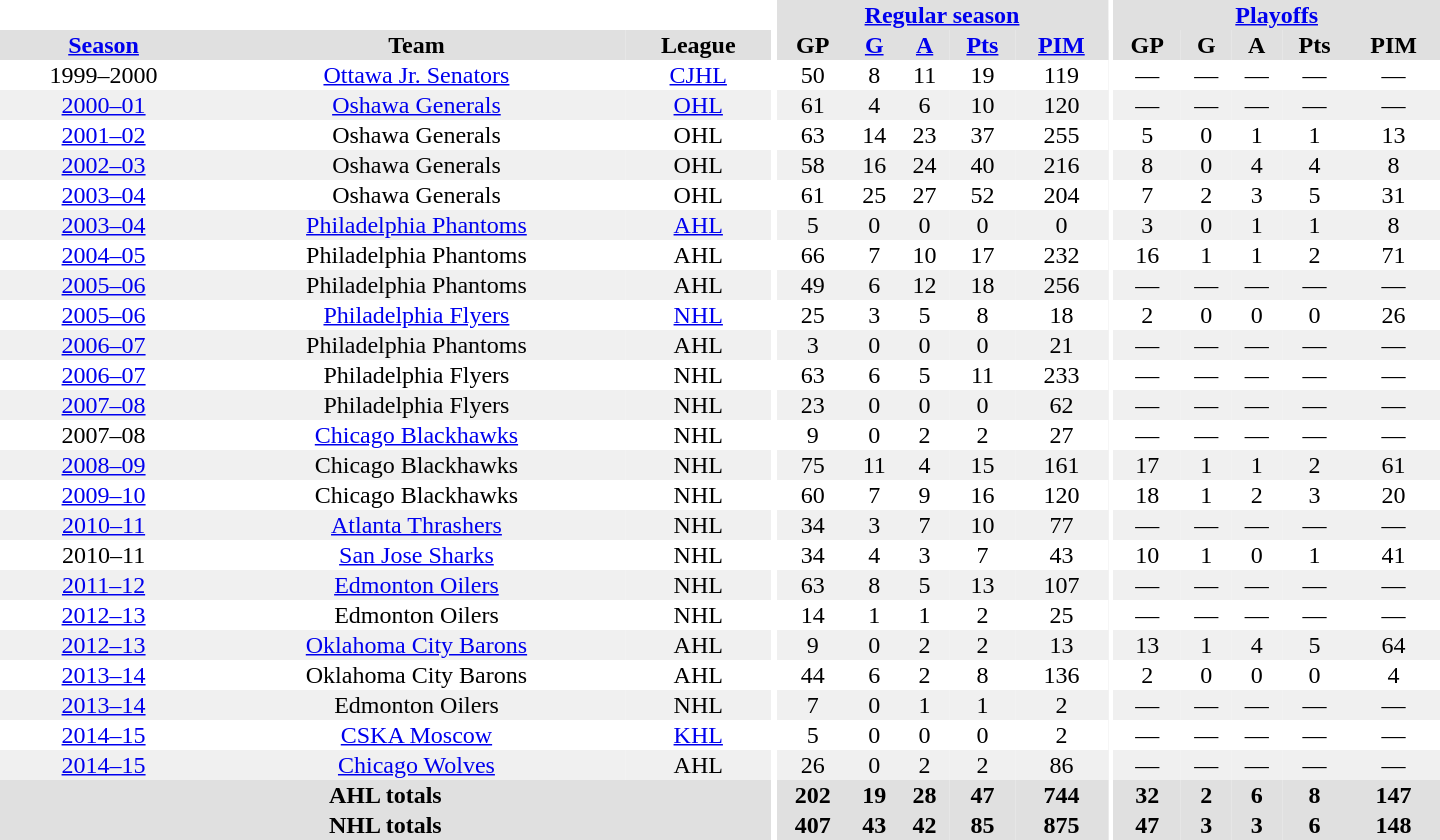<table border="0" cellpadding="1" cellspacing="0" style="text-align:center; width:60em">
<tr bgcolor="#e0e0e0">
<th colspan="3" bgcolor="#ffffff"></th>
<th rowspan="99" bgcolor="#ffffff"></th>
<th colspan="5"><a href='#'>Regular season</a></th>
<th rowspan="99" bgcolor="#ffffff"></th>
<th colspan="5"><a href='#'>Playoffs</a></th>
</tr>
<tr bgcolor="#e0e0e0">
<th><a href='#'>Season</a></th>
<th>Team</th>
<th>League</th>
<th>GP</th>
<th><a href='#'>G</a></th>
<th><a href='#'>A</a></th>
<th><a href='#'>Pts</a></th>
<th><a href='#'>PIM</a></th>
<th>GP</th>
<th>G</th>
<th>A</th>
<th>Pts</th>
<th>PIM</th>
</tr>
<tr>
<td>1999–2000</td>
<td><a href='#'>Ottawa Jr. Senators</a></td>
<td><a href='#'>CJHL</a></td>
<td>50</td>
<td>8</td>
<td>11</td>
<td>19</td>
<td>119</td>
<td>—</td>
<td>—</td>
<td>—</td>
<td>—</td>
<td>—</td>
</tr>
<tr bgcolor="#f0f0f0">
<td><a href='#'>2000–01</a></td>
<td><a href='#'>Oshawa Generals</a></td>
<td><a href='#'>OHL</a></td>
<td>61</td>
<td>4</td>
<td>6</td>
<td>10</td>
<td>120</td>
<td>—</td>
<td>—</td>
<td>—</td>
<td>—</td>
<td>—</td>
</tr>
<tr>
<td><a href='#'>2001–02</a></td>
<td>Oshawa Generals</td>
<td>OHL</td>
<td>63</td>
<td>14</td>
<td>23</td>
<td>37</td>
<td>255</td>
<td>5</td>
<td>0</td>
<td>1</td>
<td>1</td>
<td>13</td>
</tr>
<tr bgcolor="#f0f0f0">
<td><a href='#'>2002–03</a></td>
<td>Oshawa Generals</td>
<td>OHL</td>
<td>58</td>
<td>16</td>
<td>24</td>
<td>40</td>
<td>216</td>
<td>8</td>
<td>0</td>
<td>4</td>
<td>4</td>
<td>8</td>
</tr>
<tr>
<td><a href='#'>2003–04</a></td>
<td>Oshawa Generals</td>
<td>OHL</td>
<td>61</td>
<td>25</td>
<td>27</td>
<td>52</td>
<td>204</td>
<td>7</td>
<td>2</td>
<td>3</td>
<td>5</td>
<td>31</td>
</tr>
<tr bgcolor="#f0f0f0">
<td><a href='#'>2003–04</a></td>
<td><a href='#'>Philadelphia Phantoms</a></td>
<td><a href='#'>AHL</a></td>
<td>5</td>
<td>0</td>
<td>0</td>
<td>0</td>
<td>0</td>
<td>3</td>
<td>0</td>
<td>1</td>
<td>1</td>
<td>8</td>
</tr>
<tr>
<td><a href='#'>2004–05</a></td>
<td>Philadelphia Phantoms</td>
<td>AHL</td>
<td>66</td>
<td>7</td>
<td>10</td>
<td>17</td>
<td>232</td>
<td>16</td>
<td>1</td>
<td>1</td>
<td>2</td>
<td>71</td>
</tr>
<tr bgcolor="#f0f0f0">
<td><a href='#'>2005–06</a></td>
<td>Philadelphia Phantoms</td>
<td>AHL</td>
<td>49</td>
<td>6</td>
<td>12</td>
<td>18</td>
<td>256</td>
<td>—</td>
<td>—</td>
<td>—</td>
<td>—</td>
<td>—</td>
</tr>
<tr>
<td><a href='#'>2005–06</a></td>
<td><a href='#'>Philadelphia Flyers</a></td>
<td><a href='#'>NHL</a></td>
<td>25</td>
<td>3</td>
<td>5</td>
<td>8</td>
<td>18</td>
<td>2</td>
<td>0</td>
<td>0</td>
<td>0</td>
<td>26</td>
</tr>
<tr bgcolor="#f0f0f0">
<td><a href='#'>2006–07</a></td>
<td>Philadelphia Phantoms</td>
<td>AHL</td>
<td>3</td>
<td>0</td>
<td>0</td>
<td>0</td>
<td>21</td>
<td>—</td>
<td>—</td>
<td>—</td>
<td>—</td>
<td>—</td>
</tr>
<tr>
<td><a href='#'>2006–07</a></td>
<td>Philadelphia Flyers</td>
<td>NHL</td>
<td>63</td>
<td>6</td>
<td>5</td>
<td>11</td>
<td>233</td>
<td>—</td>
<td>—</td>
<td>—</td>
<td>—</td>
<td>—</td>
</tr>
<tr bgcolor="#f0f0f0">
<td><a href='#'>2007–08</a></td>
<td>Philadelphia Flyers</td>
<td>NHL</td>
<td>23</td>
<td>0</td>
<td>0</td>
<td>0</td>
<td>62</td>
<td>—</td>
<td>—</td>
<td>—</td>
<td>—</td>
<td>—</td>
</tr>
<tr>
<td>2007–08</td>
<td><a href='#'>Chicago Blackhawks</a></td>
<td>NHL</td>
<td>9</td>
<td>0</td>
<td>2</td>
<td>2</td>
<td>27</td>
<td>—</td>
<td>—</td>
<td>—</td>
<td>—</td>
<td>—</td>
</tr>
<tr bgcolor="#f0f0f0">
<td><a href='#'>2008–09</a></td>
<td>Chicago Blackhawks</td>
<td>NHL</td>
<td>75</td>
<td>11</td>
<td>4</td>
<td>15</td>
<td>161</td>
<td>17</td>
<td>1</td>
<td>1</td>
<td>2</td>
<td>61</td>
</tr>
<tr>
<td><a href='#'>2009–10</a></td>
<td>Chicago Blackhawks</td>
<td>NHL</td>
<td>60</td>
<td>7</td>
<td>9</td>
<td>16</td>
<td>120</td>
<td>18</td>
<td>1</td>
<td>2</td>
<td>3</td>
<td>20</td>
</tr>
<tr bgcolor="#f0f0f0">
<td><a href='#'>2010–11</a></td>
<td><a href='#'>Atlanta Thrashers</a></td>
<td>NHL</td>
<td>34</td>
<td>3</td>
<td>7</td>
<td>10</td>
<td>77</td>
<td>—</td>
<td>—</td>
<td>—</td>
<td>—</td>
<td>—</td>
</tr>
<tr>
<td>2010–11</td>
<td><a href='#'>San Jose Sharks</a></td>
<td>NHL</td>
<td>34</td>
<td>4</td>
<td>3</td>
<td>7</td>
<td>43</td>
<td>10</td>
<td>1</td>
<td>0</td>
<td>1</td>
<td>41</td>
</tr>
<tr bgcolor="#f0f0f0">
<td><a href='#'>2011–12</a></td>
<td><a href='#'>Edmonton Oilers</a></td>
<td>NHL</td>
<td>63</td>
<td>8</td>
<td>5</td>
<td>13</td>
<td>107</td>
<td>—</td>
<td>—</td>
<td>—</td>
<td>—</td>
<td>—</td>
</tr>
<tr>
<td><a href='#'>2012–13</a></td>
<td>Edmonton Oilers</td>
<td>NHL</td>
<td>14</td>
<td>1</td>
<td>1</td>
<td>2</td>
<td>25</td>
<td>—</td>
<td>—</td>
<td>—</td>
<td>—</td>
<td>—</td>
</tr>
<tr bgcolor="#f0f0f0">
<td><a href='#'>2012–13</a></td>
<td><a href='#'>Oklahoma City Barons</a></td>
<td>AHL</td>
<td>9</td>
<td>0</td>
<td>2</td>
<td>2</td>
<td>13</td>
<td>13</td>
<td>1</td>
<td>4</td>
<td>5</td>
<td>64</td>
</tr>
<tr>
<td><a href='#'>2013–14</a></td>
<td>Oklahoma City Barons</td>
<td>AHL</td>
<td>44</td>
<td>6</td>
<td>2</td>
<td>8</td>
<td>136</td>
<td>2</td>
<td>0</td>
<td>0</td>
<td>0</td>
<td>4</td>
</tr>
<tr bgcolor="#f0f0f0">
<td><a href='#'>2013–14</a></td>
<td>Edmonton Oilers</td>
<td>NHL</td>
<td>7</td>
<td>0</td>
<td>1</td>
<td>1</td>
<td>2</td>
<td>—</td>
<td>—</td>
<td>—</td>
<td>—</td>
<td>—</td>
</tr>
<tr>
<td><a href='#'>2014–15</a></td>
<td><a href='#'>CSKA Moscow</a></td>
<td><a href='#'>KHL</a></td>
<td>5</td>
<td>0</td>
<td>0</td>
<td>0</td>
<td>2</td>
<td>—</td>
<td>—</td>
<td>—</td>
<td>—</td>
<td>—</td>
</tr>
<tr bgcolor="#f0f0f0">
<td><a href='#'>2014–15</a></td>
<td><a href='#'>Chicago Wolves</a></td>
<td>AHL</td>
<td>26</td>
<td>0</td>
<td>2</td>
<td>2</td>
<td>86</td>
<td>—</td>
<td>—</td>
<td>—</td>
<td>—</td>
<td>—</td>
</tr>
<tr bgcolor="#e0e0e0">
<th colspan="3">AHL totals</th>
<th>202</th>
<th>19</th>
<th>28</th>
<th>47</th>
<th>744</th>
<th>32</th>
<th>2</th>
<th>6</th>
<th>8</th>
<th>147</th>
</tr>
<tr bgcolor="#e0e0e0">
<th colspan="3">NHL totals</th>
<th>407</th>
<th>43</th>
<th>42</th>
<th>85</th>
<th>875</th>
<th>47</th>
<th>3</th>
<th>3</th>
<th>6</th>
<th>148</th>
</tr>
</table>
